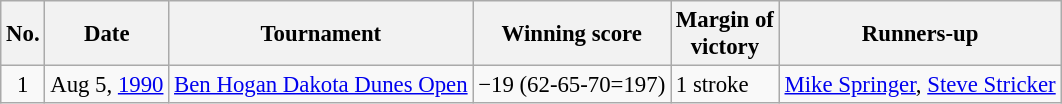<table class="wikitable" style="font-size:95%;">
<tr>
<th>No.</th>
<th>Date</th>
<th>Tournament</th>
<th>Winning score</th>
<th>Margin of<br>victory</th>
<th>Runners-up</th>
</tr>
<tr>
<td align=center>1</td>
<td align=right>Aug 5, <a href='#'>1990</a></td>
<td><a href='#'>Ben Hogan Dakota Dunes Open</a></td>
<td>−19 (62-65-70=197)</td>
<td>1 stroke</td>
<td> <a href='#'>Mike Springer</a>,  <a href='#'>Steve Stricker</a></td>
</tr>
</table>
